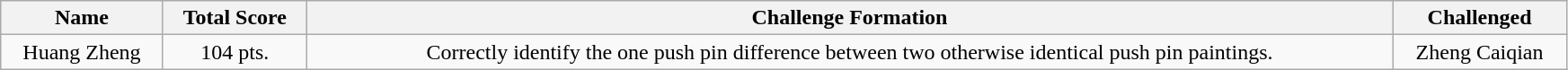<table class="wikitable" style="width:92%; text-align:center">
<tr>
<th>Name</th>
<th>Total Score</th>
<th>Challenge Formation</th>
<th>Challenged</th>
</tr>
<tr>
<td>Huang Zheng</td>
<td>104 pts.</td>
<td>Correctly identify the one push pin difference between two otherwise identical push pin paintings.</td>
<td>Zheng Caiqian</td>
</tr>
</table>
